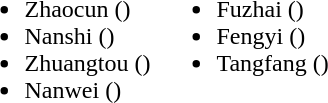<table>
<tr>
<td valign="top"><br><ul><li>Zhaocun ()</li><li>Nanshi ()</li><li>Zhuangtou ()</li><li>Nanwei ()</li></ul></td>
<td valign="top"><br><ul><li>Fuzhai ()</li><li>Fengyi ()</li><li>Tangfang ()</li></ul></td>
</tr>
</table>
